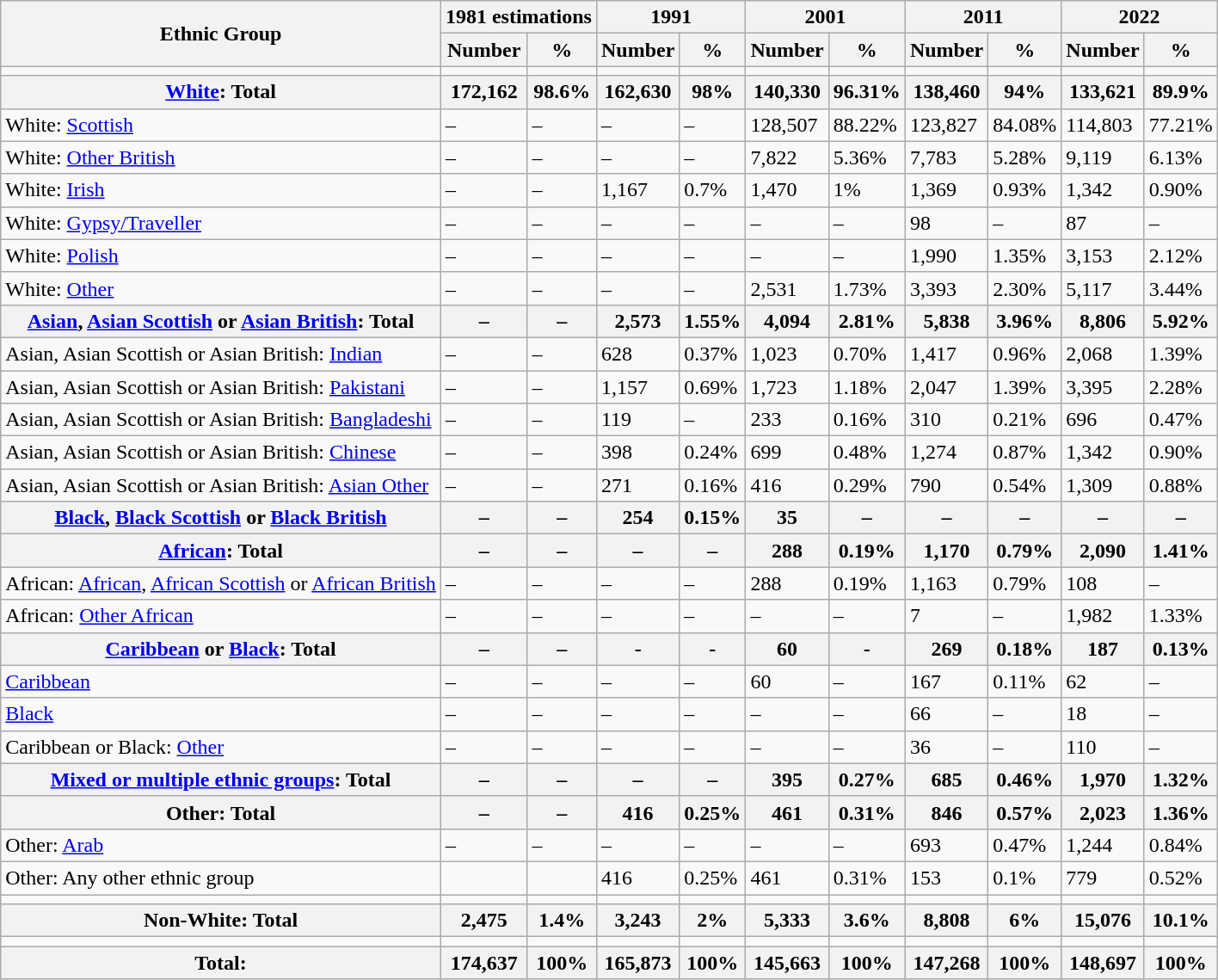<table class="wikitable sortable">
<tr>
<th rowspan="2">Ethnic Group</th>
<th colspan="2">1981 estimations</th>
<th colspan="2">1991</th>
<th colspan="2">2001</th>
<th colspan="2">2011</th>
<th colspan="2">2022</th>
</tr>
<tr>
<th>Number</th>
<th>%</th>
<th>Number</th>
<th>%</th>
<th>Number</th>
<th>%</th>
<th>Number</th>
<th>%</th>
<th>Number</th>
<th>%</th>
</tr>
<tr>
<td></td>
<td></td>
<td></td>
<td></td>
<td></td>
<td></td>
<td></td>
<td></td>
<td></td>
<td></td>
<td></td>
</tr>
<tr>
<th><a href='#'>White</a>: Total</th>
<th>172,162</th>
<th>98.6%</th>
<th>162,630</th>
<th>98%</th>
<th>140,330</th>
<th>96.31%</th>
<th>138,460</th>
<th>94%</th>
<th>133,621</th>
<th>89.9%</th>
</tr>
<tr>
<td>White: <a href='#'>Scottish</a></td>
<td>–</td>
<td>–</td>
<td>–</td>
<td>–</td>
<td>128,507</td>
<td>88.22%</td>
<td>123,827</td>
<td>84.08%</td>
<td>114,803</td>
<td>77.21%</td>
</tr>
<tr>
<td>White: <a href='#'>Other British</a></td>
<td>–</td>
<td>–</td>
<td>–</td>
<td>–</td>
<td>7,822</td>
<td>5.36%</td>
<td>7,783</td>
<td>5.28%</td>
<td>9,119</td>
<td>6.13%</td>
</tr>
<tr>
<td>White: <a href='#'>Irish</a></td>
<td>–</td>
<td>–</td>
<td>1,167</td>
<td>0.7%</td>
<td>1,470</td>
<td>1%</td>
<td>1,369</td>
<td>0.93%</td>
<td>1,342</td>
<td>0.90%</td>
</tr>
<tr>
<td>White: <a href='#'>Gypsy/Traveller</a></td>
<td>–</td>
<td>–</td>
<td>–</td>
<td>–</td>
<td>–</td>
<td>–</td>
<td>98</td>
<td>–</td>
<td>87</td>
<td>–</td>
</tr>
<tr>
<td>White: <a href='#'>Polish</a></td>
<td>–</td>
<td>–</td>
<td>–</td>
<td>–</td>
<td>–</td>
<td>–</td>
<td>1,990</td>
<td>1.35%</td>
<td>3,153</td>
<td>2.12%</td>
</tr>
<tr>
<td>White: <a href='#'>Other</a></td>
<td>–</td>
<td>–</td>
<td>–</td>
<td>–</td>
<td>2,531</td>
<td>1.73%</td>
<td>3,393</td>
<td>2.30%</td>
<td>5,117</td>
<td>3.44%</td>
</tr>
<tr>
<th><a href='#'>Asian</a>, <a href='#'>Asian Scottish</a> or <a href='#'>Asian British</a>: Total</th>
<th>–</th>
<th>–</th>
<th>2,573</th>
<th>1.55%</th>
<th>4,094</th>
<th>2.81%</th>
<th>5,838</th>
<th>3.96%</th>
<th>8,806</th>
<th>5.92%</th>
</tr>
<tr>
<td>Asian, Asian Scottish or Asian British: <a href='#'>Indian</a></td>
<td>–</td>
<td>–</td>
<td>628</td>
<td>0.37%</td>
<td>1,023</td>
<td>0.70%</td>
<td>1,417</td>
<td>0.96%</td>
<td>2,068</td>
<td>1.39%</td>
</tr>
<tr>
<td>Asian, Asian Scottish or Asian British: <a href='#'>Pakistani</a></td>
<td>–</td>
<td>–</td>
<td>1,157</td>
<td>0.69%</td>
<td>1,723</td>
<td>1.18%</td>
<td>2,047</td>
<td>1.39%</td>
<td>3,395</td>
<td>2.28%</td>
</tr>
<tr>
<td>Asian, Asian Scottish or Asian British: <a href='#'>Bangladeshi</a></td>
<td>–</td>
<td>–</td>
<td>119</td>
<td>–</td>
<td>233</td>
<td>0.16%</td>
<td>310</td>
<td>0.21%</td>
<td>696</td>
<td>0.47%</td>
</tr>
<tr>
<td>Asian, Asian Scottish or Asian British: <a href='#'>Chinese</a></td>
<td>–</td>
<td>–</td>
<td>398</td>
<td>0.24%</td>
<td>699</td>
<td>0.48%</td>
<td>1,274</td>
<td>0.87%</td>
<td>1,342</td>
<td>0.90%</td>
</tr>
<tr>
<td>Asian, Asian Scottish or Asian British: <a href='#'>Asian Other</a></td>
<td>–</td>
<td>–</td>
<td>271</td>
<td>0.16%</td>
<td>416</td>
<td>0.29%</td>
<td>790</td>
<td>0.54%</td>
<td>1,309</td>
<td>0.88%</td>
</tr>
<tr>
<th><a href='#'>Black</a>, <a href='#'>Black Scottish</a> or <a href='#'>Black British</a></th>
<th>–</th>
<th>–</th>
<th>254</th>
<th>0.15%</th>
<th>35</th>
<th>–</th>
<th>–</th>
<th>–</th>
<th>–</th>
<th>–</th>
</tr>
<tr>
<th><a href='#'>African</a>: Total</th>
<th>–</th>
<th>–</th>
<th>–</th>
<th>–</th>
<th>288</th>
<th>0.19%</th>
<th>1,170</th>
<th>0.79%</th>
<th>2,090</th>
<th>1.41%</th>
</tr>
<tr>
<td>African: <a href='#'>African</a>, <a href='#'>African Scottish</a> or <a href='#'>African British</a></td>
<td>–</td>
<td>–</td>
<td>–</td>
<td>–</td>
<td>288</td>
<td>0.19%</td>
<td>1,163</td>
<td>0.79%</td>
<td>108</td>
<td>–</td>
</tr>
<tr>
<td>African: <a href='#'>Other African</a></td>
<td>–</td>
<td>–</td>
<td>–</td>
<td>–</td>
<td>–</td>
<td>–</td>
<td>7</td>
<td>–</td>
<td>1,982</td>
<td>1.33%</td>
</tr>
<tr>
<th><a href='#'>Caribbean</a> or <a href='#'>Black</a>: Total</th>
<th>–</th>
<th>–</th>
<th>-</th>
<th>-</th>
<th>60</th>
<th>-</th>
<th>269</th>
<th>0.18%</th>
<th>187</th>
<th>0.13%</th>
</tr>
<tr>
<td><a href='#'>Caribbean</a></td>
<td>–</td>
<td>–</td>
<td>–</td>
<td>–</td>
<td>60</td>
<td>–</td>
<td>167</td>
<td>0.11%</td>
<td>62</td>
<td>–</td>
</tr>
<tr>
<td><a href='#'>Black</a></td>
<td>–</td>
<td>–</td>
<td>–</td>
<td>–</td>
<td>–</td>
<td>–</td>
<td>66</td>
<td>–</td>
<td>18</td>
<td>–</td>
</tr>
<tr>
<td>Caribbean or Black: <a href='#'>Other</a></td>
<td>–</td>
<td>–</td>
<td>–</td>
<td>–</td>
<td>–</td>
<td>–</td>
<td>36</td>
<td>–</td>
<td>110</td>
<td>–</td>
</tr>
<tr>
<th><a href='#'>Mixed or multiple ethnic groups</a>: Total</th>
<th>–</th>
<th>–</th>
<th>–</th>
<th>–</th>
<th>395</th>
<th>0.27%</th>
<th>685</th>
<th>0.46%</th>
<th>1,970</th>
<th>1.32%</th>
</tr>
<tr>
<th>Other: Total</th>
<th>–</th>
<th>–</th>
<th>416</th>
<th>0.25%</th>
<th>461</th>
<th>0.31%</th>
<th>846</th>
<th>0.57%</th>
<th>2,023</th>
<th>1.36%</th>
</tr>
<tr>
<td>Other: <a href='#'>Arab</a></td>
<td>–</td>
<td>–</td>
<td>–</td>
<td>–</td>
<td>–</td>
<td>–</td>
<td>693</td>
<td>0.47%</td>
<td>1,244</td>
<td>0.84%</td>
</tr>
<tr>
<td>Other: Any other ethnic group</td>
<td></td>
<td></td>
<td>416</td>
<td>0.25%</td>
<td>461</td>
<td>0.31%</td>
<td>153</td>
<td>0.1%</td>
<td>779</td>
<td>0.52%</td>
</tr>
<tr>
<td></td>
<td></td>
<td></td>
<td></td>
<td></td>
<td></td>
<td></td>
<td></td>
<td></td>
<td></td>
<td></td>
</tr>
<tr>
<th>Non-White: Total</th>
<th>2,475</th>
<th>1.4%</th>
<th>3,243</th>
<th>2%</th>
<th>5,333</th>
<th>3.6%</th>
<th>8,808</th>
<th>6%</th>
<th>15,076</th>
<th>10.1%</th>
</tr>
<tr>
<td></td>
<td></td>
<td></td>
<td></td>
<td></td>
<td></td>
<td></td>
<td></td>
<td></td>
<td></td>
<td></td>
</tr>
<tr>
<th>Total:</th>
<th>174,637</th>
<th>100%</th>
<th>165,873</th>
<th>100%</th>
<th>145,663</th>
<th>100%</th>
<th>147,268</th>
<th>100%</th>
<th>148,697</th>
<th>100%</th>
</tr>
</table>
